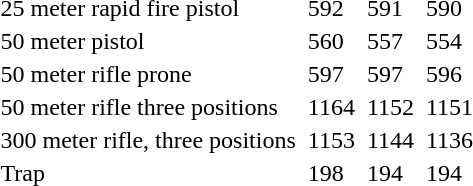<table>
<tr>
<td>25 meter rapid fire pistol<br></td>
<td></td>
<td>592</td>
<td></td>
<td>591</td>
<td></td>
<td>590</td>
</tr>
<tr>
<td>50 meter pistol<br></td>
<td></td>
<td>560</td>
<td></td>
<td>557</td>
<td></td>
<td>554</td>
</tr>
<tr>
<td>50 meter rifle prone<br></td>
<td></td>
<td>597</td>
<td></td>
<td>597</td>
<td></td>
<td>596</td>
</tr>
<tr>
<td>50 meter rifle three positions<br></td>
<td></td>
<td>1164</td>
<td></td>
<td>1152</td>
<td></td>
<td>1151</td>
</tr>
<tr>
<td>300 meter rifle, three positions<br></td>
<td></td>
<td>1153</td>
<td></td>
<td>1144</td>
<td></td>
<td>1136</td>
</tr>
<tr>
<td>Trap<br></td>
<td></td>
<td>198</td>
<td></td>
<td>194</td>
<td></td>
<td>194</td>
</tr>
</table>
